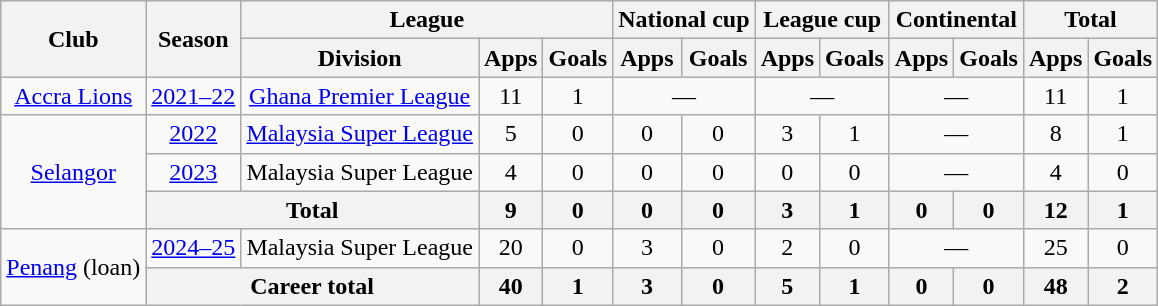<table class="wikitable" style="text-align:center">
<tr>
<th rowspan="2">Club</th>
<th rowspan="2">Season</th>
<th colspan="3">League</th>
<th colspan="2">National cup</th>
<th colspan="2">League cup</th>
<th colspan="2">Continental</th>
<th colspan="2">Total</th>
</tr>
<tr>
<th>Division</th>
<th>Apps</th>
<th>Goals</th>
<th>Apps</th>
<th>Goals</th>
<th>Apps</th>
<th>Goals</th>
<th>Apps</th>
<th>Goals</th>
<th>Apps</th>
<th>Goals</th>
</tr>
<tr>
<td><a href='#'>Accra Lions</a></td>
<td><a href='#'>2021–22</a></td>
<td><a href='#'>Ghana Premier League</a></td>
<td>11</td>
<td>1</td>
<td colspan="2">—</td>
<td colspan="2">—</td>
<td colspan="2">—</td>
<td>11</td>
<td>1</td>
</tr>
<tr>
<td rowspan="3"><a href='#'>Selangor</a></td>
<td><a href='#'>2022</a></td>
<td><a href='#'>Malaysia Super League</a></td>
<td>5</td>
<td>0</td>
<td>0</td>
<td>0</td>
<td>3</td>
<td>1</td>
<td colspan="2">—</td>
<td>8</td>
<td>1</td>
</tr>
<tr>
<td><a href='#'>2023</a></td>
<td>Malaysia Super League</td>
<td>4</td>
<td>0</td>
<td>0</td>
<td>0</td>
<td>0</td>
<td>0</td>
<td colspan="2">—</td>
<td>4</td>
<td>0</td>
</tr>
<tr>
<th colspan="2">Total</th>
<th>9</th>
<th>0</th>
<th>0</th>
<th>0</th>
<th>3</th>
<th>1</th>
<th>0</th>
<th>0</th>
<th>12</th>
<th>1</th>
</tr>
<tr>
<td rowspan="2"><a href='#'>Penang</a> (loan)</td>
<td><a href='#'>2024–25</a></td>
<td>Malaysia Super League</td>
<td>20</td>
<td>0</td>
<td>3</td>
<td>0</td>
<td>2</td>
<td>0</td>
<td colspan="2">—</td>
<td>25</td>
<td>0</td>
</tr>
<tr>
<th colspan="2">Career total</th>
<th>40</th>
<th>1</th>
<th>3</th>
<th>0</th>
<th>5</th>
<th>1</th>
<th>0</th>
<th>0</th>
<th>48</th>
<th>2</th>
</tr>
</table>
